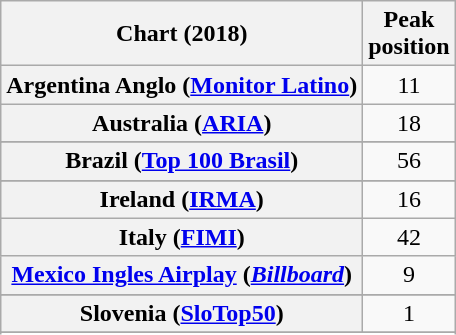<table class="wikitable sortable plainrowheaders" style="text-align:center;">
<tr>
<th>Chart (2018)</th>
<th>Peak<br>position</th>
</tr>
<tr>
<th scope="row">Argentina Anglo (<a href='#'>Monitor Latino</a>)</th>
<td>11</td>
</tr>
<tr>
<th scope="row">Australia (<a href='#'>ARIA</a>)</th>
<td>18</td>
</tr>
<tr>
</tr>
<tr>
</tr>
<tr>
</tr>
<tr>
<th scope="row">Brazil (<a href='#'>Top 100 Brasil</a>)</th>
<td>56</td>
</tr>
<tr>
</tr>
<tr>
</tr>
<tr>
</tr>
<tr>
</tr>
<tr>
</tr>
<tr>
</tr>
<tr>
</tr>
<tr>
</tr>
<tr>
</tr>
<tr>
</tr>
<tr>
</tr>
<tr>
</tr>
<tr>
</tr>
<tr>
<th scope="row">Ireland (<a href='#'>IRMA</a>)</th>
<td>16</td>
</tr>
<tr>
<th scope="row">Italy (<a href='#'>FIMI</a>)</th>
<td>42</td>
</tr>
<tr>
<th scope="row"><a href='#'>Mexico Ingles Airplay</a> (<em><a href='#'>Billboard</a></em>)</th>
<td>9</td>
</tr>
<tr>
</tr>
<tr>
</tr>
<tr>
</tr>
<tr>
</tr>
<tr>
</tr>
<tr>
</tr>
<tr>
</tr>
<tr>
</tr>
<tr>
</tr>
<tr>
</tr>
<tr>
<th scope="row">Slovenia (<a href='#'>SloTop50</a>)</th>
<td>1</td>
</tr>
<tr>
</tr>
<tr>
</tr>
<tr>
</tr>
<tr>
</tr>
<tr>
</tr>
<tr>
</tr>
<tr>
</tr>
<tr>
</tr>
<tr>
</tr>
</table>
